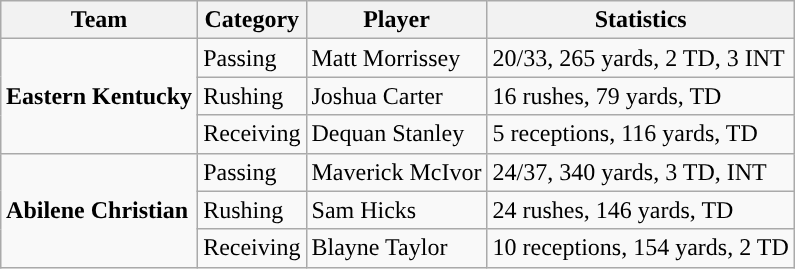<table class="wikitable" style="float: right;">
<tr>
<th>Team</th>
<th>Category</th>
<th>Player</th>
<th>Statistics</th>
</tr>
<tr>
<td rowspan=3><strong>Eastern Kentucky</strong></td>
<td>Passing</td>
<td>Matt Morrissey</td>
<td>20/33, 265 yards, 2 TD, 3 INT</td>
</tr>
<tr>
<td>Rushing</td>
<td>Joshua Carter</td>
<td>16 rushes, 79 yards, TD</td>
</tr>
<tr>
<td>Receiving</td>
<td>Dequan Stanley</td>
<td>5 receptions, 116 yards, TD</td>
</tr>
<tr>
<td rowspan=3><strong>Abilene Christian</strong></td>
<td>Passing</td>
<td>Maverick McIvor</td>
<td>24/37, 340 yards, 3 TD, INT</td>
</tr>
<tr>
<td>Rushing</td>
<td>Sam Hicks</td>
<td>24 rushes, 146 yards, TD</td>
</tr>
<tr>
<td>Receiving</td>
<td>Blayne Taylor</td>
<td>10 receptions, 154 yards, 2 TD</td>
</tr>
</table>
